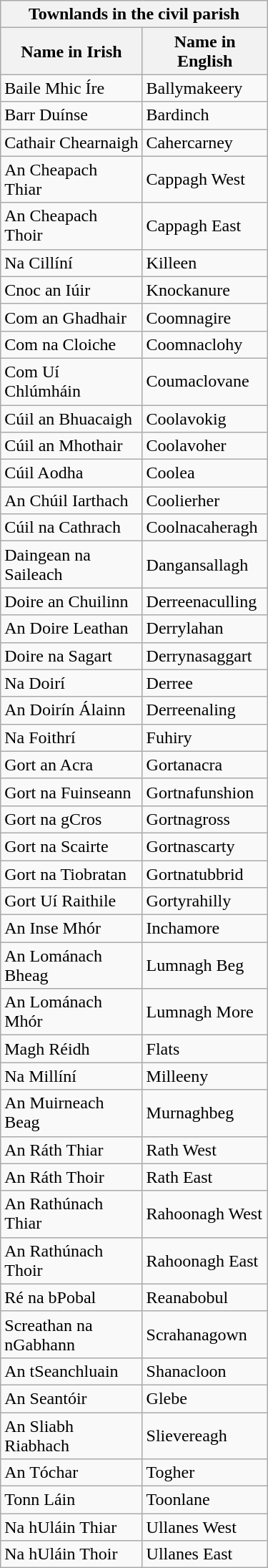<table class="wikitable collapsible collapsed" style="width:250px; float:right;">
<tr>
<th colspan=2>Townlands in the civil parish</th>
</tr>
<tr>
<th>Name in Irish</th>
<th>Name in English</th>
</tr>
<tr>
<td>Baile Mhic Íre</td>
<td>Ballymakeery</td>
</tr>
<tr>
<td>Barr Duínse</td>
<td>Bardinch</td>
</tr>
<tr>
<td>Cathair Chearnaigh</td>
<td>Cahercarney</td>
</tr>
<tr>
<td>An Cheapach Thiar</td>
<td>Cappagh West</td>
</tr>
<tr>
<td>An Cheapach Thoir</td>
<td>Cappagh East</td>
</tr>
<tr>
<td>Na Cillíní</td>
<td>Killeen</td>
</tr>
<tr>
<td>Cnoc an Iúir</td>
<td>Knockanure</td>
</tr>
<tr>
<td>Com an Ghadhair</td>
<td>Coomnagire</td>
</tr>
<tr>
<td>Com na Cloiche</td>
<td>Coomnaclohy</td>
</tr>
<tr>
<td>Com Uí Chlúmháin</td>
<td>Coumaclovane</td>
</tr>
<tr>
<td>Cúil an Bhuacaigh</td>
<td>Coolavokig</td>
</tr>
<tr>
<td>Cúil an Mhothair</td>
<td>Coolavoher</td>
</tr>
<tr>
<td>Cúil Aodha</td>
<td>Coolea</td>
</tr>
<tr>
<td>An Chúil Iarthach</td>
<td>Coolierher</td>
</tr>
<tr>
<td>Cúil na Cathrach</td>
<td>Coolnacaheragh</td>
</tr>
<tr>
<td>Daingean na Saileach</td>
<td>Dangansallagh</td>
</tr>
<tr>
<td>Doire an Chuilinn</td>
<td>Derreenaculling</td>
</tr>
<tr>
<td>An Doire Leathan</td>
<td>Derrylahan</td>
</tr>
<tr>
<td>Doire na Sagart</td>
<td>Derrynasaggart</td>
</tr>
<tr>
<td>Na Doirí</td>
<td>Derree</td>
</tr>
<tr>
<td>An Doirín Álainn</td>
<td>Derreenaling</td>
</tr>
<tr>
<td>Na Foithrí</td>
<td>Fuhiry</td>
</tr>
<tr>
<td>Gort an Acra</td>
<td>Gortanacra</td>
</tr>
<tr>
<td>Gort na Fuinseann</td>
<td>Gortnafunshion</td>
</tr>
<tr>
<td>Gort na gCros</td>
<td>Gortnagross</td>
</tr>
<tr>
<td>Gort na Scairte</td>
<td>Gortnascarty</td>
</tr>
<tr>
<td>Gort na Tiobratan</td>
<td>Gortnatubbrid</td>
</tr>
<tr>
<td>Gort Uí Raithile</td>
<td>Gortyrahilly</td>
</tr>
<tr>
<td>An Inse Mhór</td>
<td>Inchamore</td>
</tr>
<tr>
<td>An Lománach Bheag</td>
<td>Lumnagh Beg</td>
</tr>
<tr>
<td>An Lománach Mhór</td>
<td>Lumnagh More</td>
</tr>
<tr>
<td>Magh Réidh</td>
<td>Flats</td>
</tr>
<tr>
<td>Na Millíní</td>
<td>Milleeny</td>
</tr>
<tr>
<td>An Muirneach Beag</td>
<td>Murnaghbeg</td>
</tr>
<tr>
<td>An Ráth Thiar</td>
<td>Rath West</td>
</tr>
<tr>
<td>An Ráth Thoir</td>
<td>Rath East</td>
</tr>
<tr>
<td>An Rathúnach Thiar</td>
<td>Rahoonagh West</td>
</tr>
<tr>
<td>An Rathúnach Thoir</td>
<td>Rahoonagh East</td>
</tr>
<tr>
<td>Ré na bPobal</td>
<td>Reanabobul</td>
</tr>
<tr>
<td>Screathan na nGabhann</td>
<td>Scrahanagown</td>
</tr>
<tr>
<td>An tSeanchluain</td>
<td>Shanacloon</td>
</tr>
<tr>
<td>An Seantóir</td>
<td>Glebe</td>
</tr>
<tr>
<td>An Sliabh Riabhach</td>
<td>Slievereagh</td>
</tr>
<tr>
<td>An Tóchar</td>
<td>Togher</td>
</tr>
<tr>
<td>Tonn Láin</td>
<td>Toonlane</td>
</tr>
<tr>
<td>Na hUláin Thiar</td>
<td>Ullanes West</td>
</tr>
<tr>
<td>Na hUláin Thoir</td>
<td>Ullanes East</td>
</tr>
</table>
